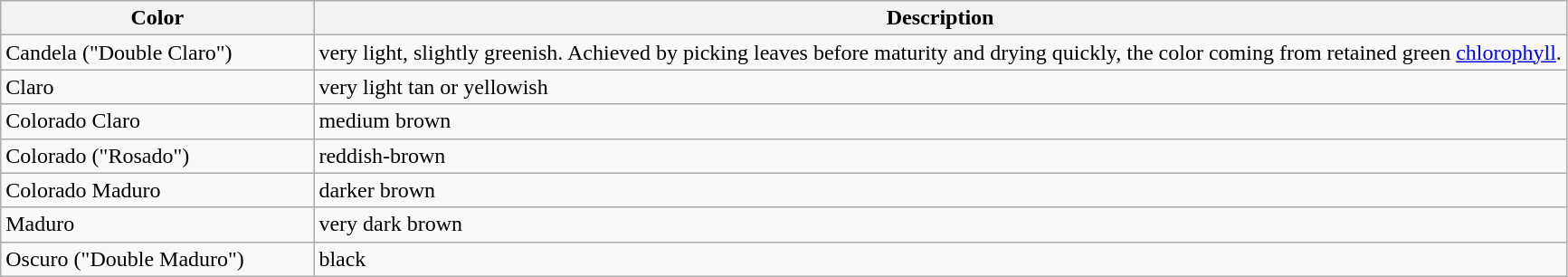<table class="wikitable">
<tr>
<th width=20%>Color</th>
<th width=80%>Description</th>
</tr>
<tr>
<td>Candela ("Double Claro")</td>
<td>very light, slightly greenish. Achieved by picking leaves before maturity and drying quickly, the color coming from retained green <a href='#'>chlorophyll</a>.</td>
</tr>
<tr>
<td>Claro</td>
<td>very light tan or yellowish</td>
</tr>
<tr>
<td>Colorado Claro</td>
<td>medium brown</td>
</tr>
<tr>
<td>Colorado ("Rosado")</td>
<td>reddish-brown</td>
</tr>
<tr>
<td>Colorado Maduro</td>
<td>darker brown</td>
</tr>
<tr>
<td>Maduro</td>
<td>very dark brown</td>
</tr>
<tr>
<td>Oscuro ("Double Maduro")</td>
<td>black</td>
</tr>
</table>
